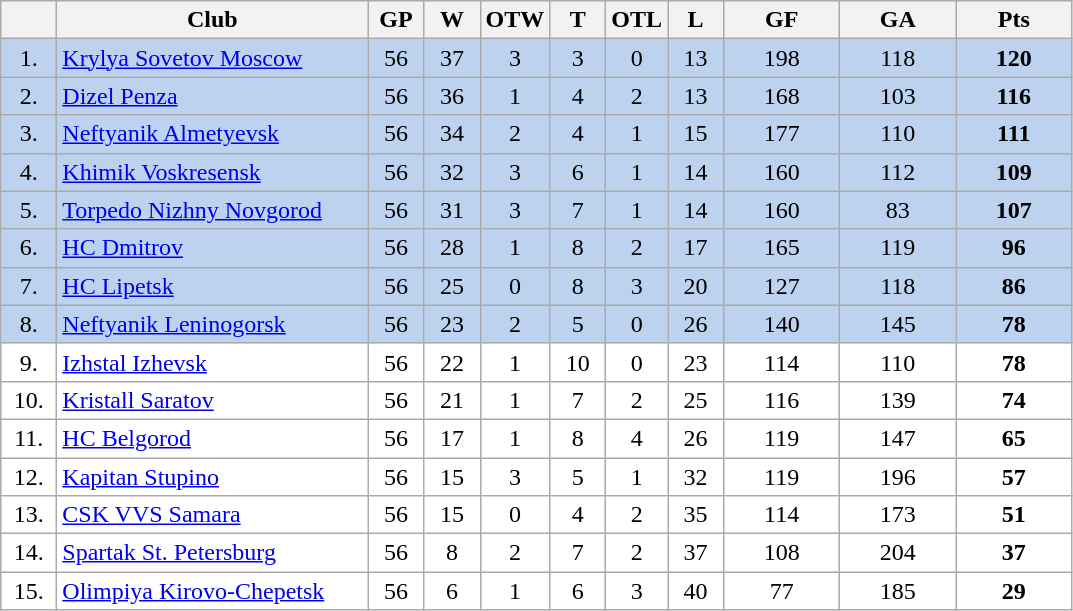<table class="wikitable">
<tr>
<th width="30"></th>
<th width="200">Club</th>
<th width="30">GP</th>
<th width="30">W</th>
<th width="30">OTW</th>
<th width="30">T</th>
<th width="30">OTL</th>
<th width="30">L</th>
<th width="70">GF</th>
<th width="70">GA</th>
<th width="70">Pts</th>
</tr>
<tr bgcolor="#BCD2EE" align="center">
<td>1.</td>
<td align="left"><a href='#'>Krylya Sovetov Moscow</a></td>
<td>56</td>
<td>37</td>
<td>3</td>
<td>3</td>
<td>0</td>
<td>13</td>
<td>198</td>
<td>118</td>
<td><strong>120</strong></td>
</tr>
<tr bgcolor="#BCD2EE" align="center">
<td>2.</td>
<td align="left"><a href='#'>Dizel Penza</a></td>
<td>56</td>
<td>36</td>
<td>1</td>
<td>4</td>
<td>2</td>
<td>13</td>
<td>168</td>
<td>103</td>
<td><strong>116</strong></td>
</tr>
<tr bgcolor="#BCD2EE" align="center">
<td>3.</td>
<td align="left"><a href='#'>Neftyanik Almetyevsk</a></td>
<td>56</td>
<td>34</td>
<td>2</td>
<td>4</td>
<td>1</td>
<td>15</td>
<td>177</td>
<td>110</td>
<td><strong>111</strong></td>
</tr>
<tr bgcolor="#BCD2EE" align="center">
<td>4.</td>
<td align="left"><a href='#'>Khimik Voskresensk</a></td>
<td>56</td>
<td>32</td>
<td>3</td>
<td>6</td>
<td>1</td>
<td>14</td>
<td>160</td>
<td>112</td>
<td><strong>109</strong></td>
</tr>
<tr bgcolor="#BCD2EE" align="center">
<td>5.</td>
<td align="left"><a href='#'>Torpedo Nizhny Novgorod</a></td>
<td>56</td>
<td>31</td>
<td>3</td>
<td>7</td>
<td>1</td>
<td>14</td>
<td>160</td>
<td>83</td>
<td><strong>107</strong></td>
</tr>
<tr bgcolor="#BCD2EE" align="center">
<td>6.</td>
<td align="left"><a href='#'>HC Dmitrov</a></td>
<td>56</td>
<td>28</td>
<td>1</td>
<td>8</td>
<td>2</td>
<td>17</td>
<td>165</td>
<td>119</td>
<td><strong>96</strong></td>
</tr>
<tr bgcolor="#BCD2EE" align="center">
<td>7.</td>
<td align="left"><a href='#'>HC Lipetsk</a></td>
<td>56</td>
<td>25</td>
<td>0</td>
<td>8</td>
<td>3</td>
<td>20</td>
<td>127</td>
<td>118</td>
<td><strong>86</strong></td>
</tr>
<tr bgcolor="#BCD2EE" align="center">
<td>8.</td>
<td align="left"><a href='#'>Neftyanik Leninogorsk</a></td>
<td>56</td>
<td>23</td>
<td>2</td>
<td>5</td>
<td>0</td>
<td>26</td>
<td>140</td>
<td>145</td>
<td><strong>78</strong></td>
</tr>
<tr bgcolor="#FFFFFF" align="center">
<td>9.</td>
<td align="left"><a href='#'>Izhstal Izhevsk</a></td>
<td>56</td>
<td>22</td>
<td>1</td>
<td>10</td>
<td>0</td>
<td>23</td>
<td>114</td>
<td>110</td>
<td><strong>78</strong></td>
</tr>
<tr bgcolor="#FFFFFF" align="center">
<td>10.</td>
<td align="left"><a href='#'>Kristall Saratov</a></td>
<td>56</td>
<td>21</td>
<td>1</td>
<td>7</td>
<td>2</td>
<td>25</td>
<td>116</td>
<td>139</td>
<td><strong>74</strong></td>
</tr>
<tr bgcolor="#FFFFFF" align="center">
<td>11.</td>
<td align="left"><a href='#'>HC Belgorod</a></td>
<td>56</td>
<td>17</td>
<td>1</td>
<td>8</td>
<td>4</td>
<td>26</td>
<td>119</td>
<td>147</td>
<td><strong>65</strong></td>
</tr>
<tr bgcolor="#FFFFFF" align="center">
<td>12.</td>
<td align="left"><a href='#'>Kapitan Stupino</a></td>
<td>56</td>
<td>15</td>
<td>3</td>
<td>5</td>
<td>1</td>
<td>32</td>
<td>119</td>
<td>196</td>
<td><strong>57</strong></td>
</tr>
<tr bgcolor="#FFFFFF" align="center">
<td>13.</td>
<td align="left"><a href='#'>CSK VVS Samara</a></td>
<td>56</td>
<td>15</td>
<td>0</td>
<td>4</td>
<td>2</td>
<td>35</td>
<td>114</td>
<td>173</td>
<td><strong>51</strong></td>
</tr>
<tr bgcolor="#FFFFFF" align="center">
<td>14.</td>
<td align="left"><a href='#'>Spartak St. Petersburg</a></td>
<td>56</td>
<td>8</td>
<td>2</td>
<td>7</td>
<td>2</td>
<td>37</td>
<td>108</td>
<td>204</td>
<td><strong>37</strong></td>
</tr>
<tr bgcolor="#FFFFFF" align="center">
<td>15.</td>
<td align="left"><a href='#'>Olimpiya Kirovo-Chepetsk</a></td>
<td>56</td>
<td>6</td>
<td>1</td>
<td>6</td>
<td>3</td>
<td>40</td>
<td>77</td>
<td>185</td>
<td><strong>29</strong></td>
</tr>
</table>
